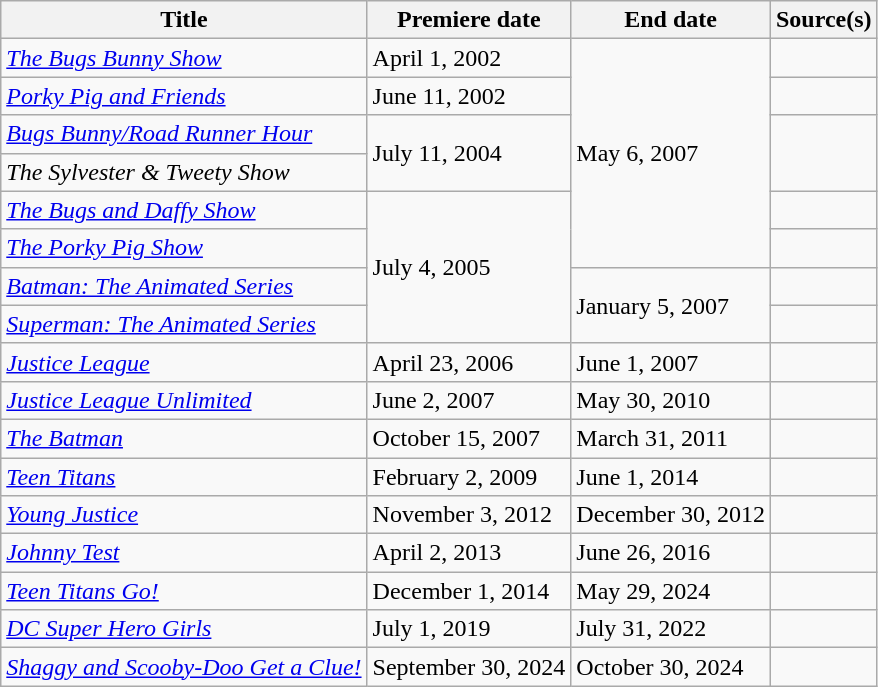<table class="wikitable sortable">
<tr>
<th>Title</th>
<th>Premiere date</th>
<th>End date</th>
<th>Source(s)</th>
</tr>
<tr>
<td><em><a href='#'>The Bugs Bunny Show</a></em></td>
<td>April 1, 2002</td>
<td rowspan=6>May 6, 2007</td>
<td></td>
</tr>
<tr>
<td><em><a href='#'>Porky Pig and Friends</a></em></td>
<td>June 11, 2002</td>
<td></td>
</tr>
<tr>
<td><em><a href='#'>Bugs Bunny/Road Runner Hour</a></em></td>
<td rowspan=2>July 11, 2004</td>
<td rowspan=2></td>
</tr>
<tr>
<td><em>The Sylvester & Tweety Show</em></td>
</tr>
<tr>
<td><em><a href='#'>The Bugs and Daffy Show</a></em></td>
<td rowspan=4>July 4, 2005</td>
<td></td>
</tr>
<tr>
<td><em><a href='#'>The Porky Pig Show</a></em></td>
</tr>
<tr>
<td><em><a href='#'>Batman: The Animated Series</a></em></td>
<td rowspan=2>January 5, 2007</td>
<td></td>
</tr>
<tr>
<td><em><a href='#'>Superman: The Animated Series</a></em></td>
<td></td>
</tr>
<tr>
<td><em><a href='#'>Justice League</a></em></td>
<td>April 23, 2006</td>
<td>June 1, 2007</td>
<td></td>
</tr>
<tr>
<td><em><a href='#'>Justice League Unlimited</a></em></td>
<td>June 2, 2007</td>
<td>May 30, 2010</td>
<td></td>
</tr>
<tr>
<td><em><a href='#'>The Batman</a></em></td>
<td>October 15, 2007</td>
<td>March 31, 2011</td>
<td></td>
</tr>
<tr>
<td><em><a href='#'>Teen Titans</a></em></td>
<td>February 2, 2009</td>
<td>June 1, 2014</td>
<td></td>
</tr>
<tr>
<td><em><a href='#'>Young Justice</a></em></td>
<td>November 3, 2012</td>
<td>December 30, 2012</td>
<td></td>
</tr>
<tr>
<td><em><a href='#'>Johnny Test</a></em></td>
<td>April 2, 2013</td>
<td>June 26, 2016</td>
<td></td>
</tr>
<tr>
<td><em><a href='#'>Teen Titans Go!</a></em></td>
<td>December 1, 2014</td>
<td>May 29, 2024</td>
<td></td>
</tr>
<tr>
<td><em><a href='#'>DC Super Hero Girls</a></em></td>
<td>July 1, 2019</td>
<td>July 31, 2022</td>
<td></td>
</tr>
<tr>
<td><em><a href='#'>Shaggy and Scooby-Doo Get a Clue!</a></em></td>
<td>September 30, 2024</td>
<td>October 30, 2024</td>
<td></td>
</tr>
</table>
